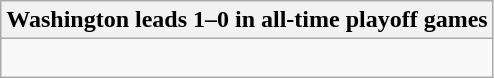<table class="wikitable collapsible collapsed">
<tr>
<th>Washington leads 1–0 in all-time playoff games</th>
</tr>
<tr>
<td><br></td>
</tr>
</table>
